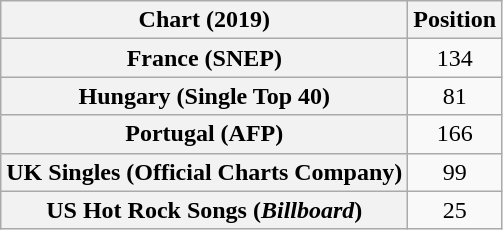<table class="wikitable sortable plainrowheaders" style="text-align:center">
<tr>
<th scope="col">Chart (2019)</th>
<th scope="col">Position</th>
</tr>
<tr>
<th scope="row">France (SNEP)</th>
<td>134</td>
</tr>
<tr>
<th scope="row">Hungary (Single Top 40)</th>
<td>81</td>
</tr>
<tr>
<th scope="row">Portugal (AFP)</th>
<td>166</td>
</tr>
<tr>
<th scope="row">UK Singles (Official Charts Company)</th>
<td>99</td>
</tr>
<tr>
<th scope="row">US Hot Rock Songs (<em>Billboard</em>)</th>
<td>25</td>
</tr>
</table>
